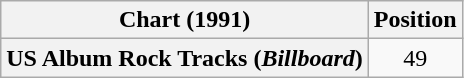<table class="wikitable plainrowheaders">
<tr>
<th scope="col">Chart (1991)</th>
<th scope="col">Position</th>
</tr>
<tr>
<th scope="row">US Album Rock Tracks (<em>Billboard</em>)</th>
<td align="center">49</td>
</tr>
</table>
